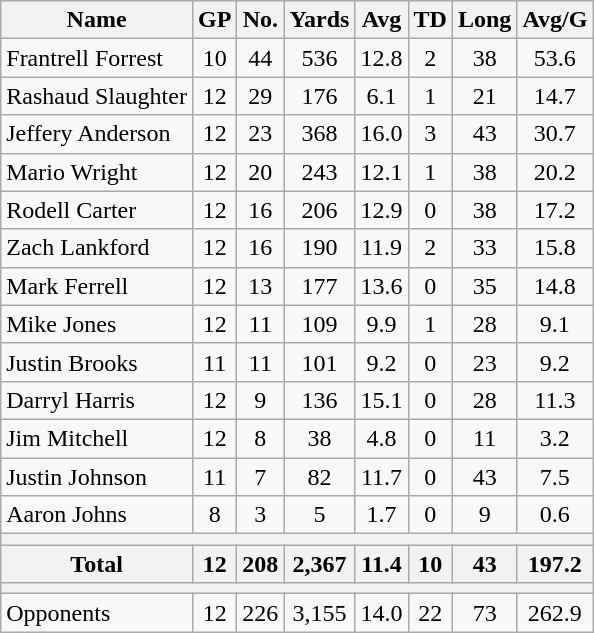<table class=wikitable style="text-align:center;">
<tr>
<th>Name</th>
<th>GP</th>
<th>No.</th>
<th>Yards</th>
<th>Avg</th>
<th>TD</th>
<th>Long</th>
<th>Avg/G</th>
</tr>
<tr>
<td align=left>Frantrell Forrest</td>
<td>10</td>
<td>44</td>
<td>536</td>
<td>12.8</td>
<td>2</td>
<td>38</td>
<td>53.6</td>
</tr>
<tr>
<td align=left>Rashaud Slaughter</td>
<td>12</td>
<td>29</td>
<td>176</td>
<td>6.1</td>
<td>1</td>
<td>21</td>
<td>14.7</td>
</tr>
<tr>
<td align=left>Jeffery Anderson</td>
<td>12</td>
<td>23</td>
<td>368</td>
<td>16.0</td>
<td>3</td>
<td>43</td>
<td>30.7</td>
</tr>
<tr>
<td align=left>Mario Wright</td>
<td>12</td>
<td>20</td>
<td>243</td>
<td>12.1</td>
<td>1</td>
<td>38</td>
<td>20.2</td>
</tr>
<tr>
<td align=left>Rodell Carter</td>
<td>12</td>
<td>16</td>
<td>206</td>
<td>12.9</td>
<td>0</td>
<td>38</td>
<td>17.2</td>
</tr>
<tr>
<td align=left>Zach Lankford</td>
<td>12</td>
<td>16</td>
<td>190</td>
<td>11.9</td>
<td>2</td>
<td>33</td>
<td>15.8</td>
</tr>
<tr>
<td align=left>Mark Ferrell</td>
<td>12</td>
<td>13</td>
<td>177</td>
<td>13.6</td>
<td>0</td>
<td>35</td>
<td>14.8</td>
</tr>
<tr>
<td align=left>Mike Jones</td>
<td>12</td>
<td>11</td>
<td>109</td>
<td>9.9</td>
<td>1</td>
<td>28</td>
<td>9.1</td>
</tr>
<tr>
<td align=left>Justin Brooks</td>
<td>11</td>
<td>11</td>
<td>101</td>
<td>9.2</td>
<td>0</td>
<td>23</td>
<td>9.2</td>
</tr>
<tr>
<td align=left>Darryl Harris</td>
<td>12</td>
<td>9</td>
<td>136</td>
<td>15.1</td>
<td>0</td>
<td>28</td>
<td>11.3</td>
</tr>
<tr>
<td align=left>Jim Mitchell</td>
<td>12</td>
<td>8</td>
<td>38</td>
<td>4.8</td>
<td>0</td>
<td>11</td>
<td>3.2</td>
</tr>
<tr>
<td align=left>Justin Johnson</td>
<td>11</td>
<td>7</td>
<td>82</td>
<td>11.7</td>
<td>0</td>
<td>43</td>
<td>7.5</td>
</tr>
<tr>
<td align=left>Aaron Johns</td>
<td>8</td>
<td>3</td>
<td>5</td>
<td>1.7</td>
<td>0</td>
<td>9</td>
<td>0.6</td>
</tr>
<tr>
<th colspan=8></th>
</tr>
<tr>
<th>Total</th>
<th>12</th>
<th>208</th>
<th>2,367</th>
<th>11.4</th>
<th>10</th>
<th>43</th>
<th>197.2</th>
</tr>
<tr>
<th colspan=8></th>
</tr>
<tr>
<td align=left>Opponents</td>
<td>12</td>
<td>226</td>
<td>3,155</td>
<td>14.0</td>
<td>22</td>
<td>73</td>
<td>262.9</td>
</tr>
</table>
